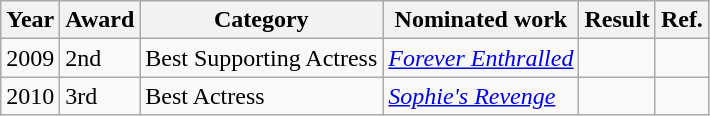<table class="wikitable">
<tr>
<th>Year</th>
<th>Award</th>
<th>Category</th>
<th>Nominated work</th>
<th>Result</th>
<th>Ref.</th>
</tr>
<tr>
<td>2009</td>
<td>2nd</td>
<td>Best Supporting Actress</td>
<td><em><a href='#'>Forever Enthralled</a></em></td>
<td></td>
<td></td>
</tr>
<tr>
<td>2010</td>
<td>3rd</td>
<td>Best Actress</td>
<td><em><a href='#'>Sophie's Revenge</a></em></td>
<td></td>
<td></td>
</tr>
</table>
